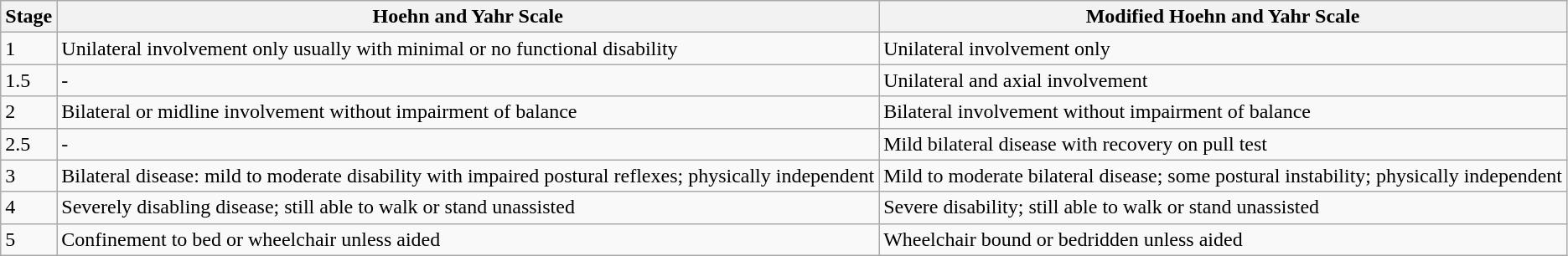<table class="wikitable">
<tr>
<th>Stage</th>
<th>Hoehn and Yahr Scale</th>
<th>Modified Hoehn and Yahr Scale</th>
</tr>
<tr>
<td>1</td>
<td>Unilateral involvement only usually with minimal or no functional disability</td>
<td>Unilateral involvement only</td>
</tr>
<tr>
<td>1.5</td>
<td>-</td>
<td>Unilateral and axial involvement</td>
</tr>
<tr>
<td>2</td>
<td>Bilateral or midline involvement without impairment of balance</td>
<td>Bilateral involvement without impairment of balance</td>
</tr>
<tr>
<td>2.5</td>
<td>-</td>
<td>Mild bilateral disease with recovery on pull test</td>
</tr>
<tr>
<td>3</td>
<td>Bilateral disease: mild to moderate disability with impaired postural reflexes; physically independent</td>
<td>Mild to moderate bilateral disease; some postural instability; physically independent</td>
</tr>
<tr>
<td>4</td>
<td>Severely disabling disease; still able to walk or stand unassisted</td>
<td>Severe disability; still able to walk or stand unassisted</td>
</tr>
<tr>
<td>5</td>
<td>Confinement to bed or wheelchair unless aided</td>
<td>Wheelchair bound or bedridden unless aided</td>
</tr>
</table>
